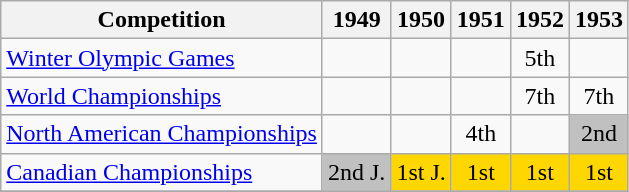<table class="wikitable">
<tr>
<th>Competition</th>
<th>1949</th>
<th>1950</th>
<th>1951</th>
<th>1952</th>
<th>1953</th>
</tr>
<tr>
<td><a href='#'>Winter Olympic Games</a></td>
<td></td>
<td></td>
<td></td>
<td align="center">5th</td>
<td></td>
</tr>
<tr>
<td><a href='#'>World Championships</a></td>
<td></td>
<td></td>
<td></td>
<td align="center">7th</td>
<td align="center">7th</td>
</tr>
<tr>
<td><a href='#'>North American Championships</a></td>
<td></td>
<td></td>
<td align="center">4th</td>
<td></td>
<td align="center" bgcolor="silver">2nd</td>
</tr>
<tr>
<td><a href='#'>Canadian Championships</a></td>
<td align="center" bgcolor="silver">2nd J.</td>
<td align="center" bgcolor="gold">1st J.</td>
<td align="center" bgcolor="gold">1st</td>
<td align="center" bgcolor="gold">1st</td>
<td align="center" bgcolor="gold">1st</td>
</tr>
<tr>
</tr>
</table>
